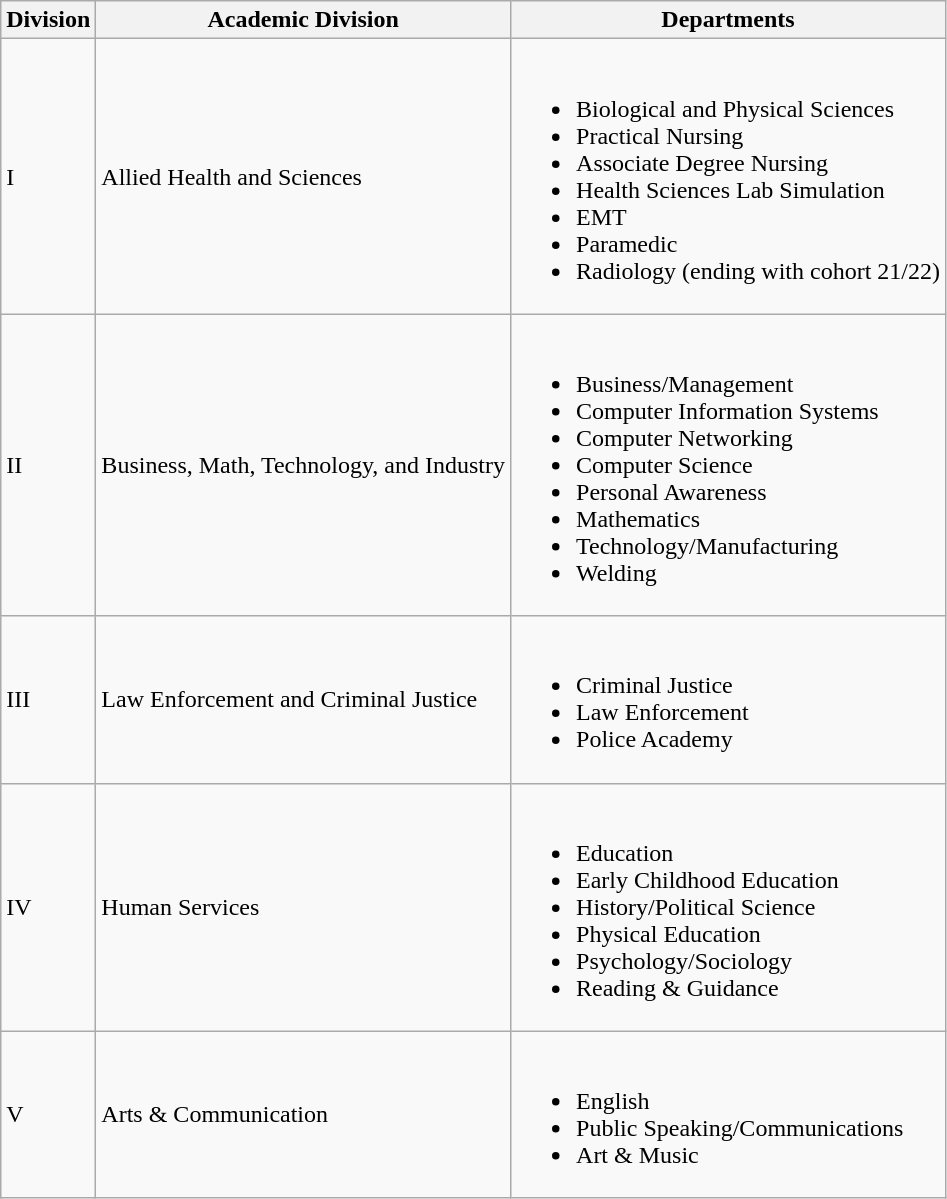<table class="wikitable">
<tr>
<th>Division</th>
<th>Academic Division</th>
<th>Departments</th>
</tr>
<tr>
<td>I</td>
<td>Allied Health and Sciences</td>
<td><br><ul><li>Biological and Physical Sciences</li><li>Practical Nursing</li><li>Associate Degree Nursing</li><li>Health Sciences Lab Simulation</li><li>EMT</li><li>Paramedic</li><li>Radiology (ending with cohort 21/22)</li></ul></td>
</tr>
<tr>
<td>II</td>
<td>Business, Math, Technology, and Industry</td>
<td><br><ul><li>Business/Management</li><li>Computer Information Systems</li><li>Computer Networking</li><li>Computer Science</li><li>Personal Awareness</li><li>Mathematics</li><li>Technology/Manufacturing</li><li>Welding</li></ul></td>
</tr>
<tr>
<td>III</td>
<td>Law Enforcement and Criminal Justice</td>
<td><br><ul><li>Criminal Justice</li><li>Law Enforcement</li><li>Police Academy</li></ul></td>
</tr>
<tr>
<td>IV</td>
<td>Human Services</td>
<td><br><ul><li>Education</li><li>Early Childhood Education</li><li>History/Political Science</li><li>Physical Education</li><li>Psychology/Sociology</li><li>Reading & Guidance</li></ul></td>
</tr>
<tr>
<td>V</td>
<td>Arts & Communication</td>
<td><br><ul><li>English</li><li>Public Speaking/Communications</li><li>Art & Music</li></ul></td>
</tr>
</table>
